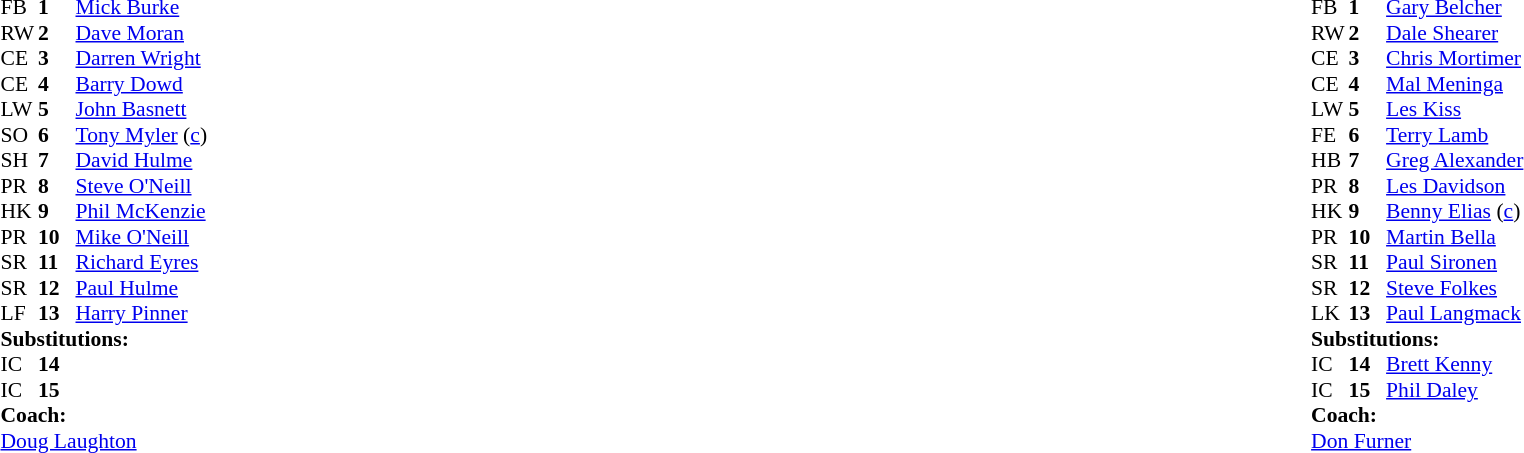<table width="100%">
<tr>
<td valign="top" width="50%"><br><table style="font-size: 90%" cellspacing="0" cellpadding="0">
<tr>
<th width="25"></th>
<th width="25"></th>
</tr>
<tr>
<td>FB</td>
<td><strong>1</strong></td>
<td><a href='#'>Mick Burke</a></td>
</tr>
<tr>
<td>RW</td>
<td><strong>2</strong></td>
<td><a href='#'>Dave Moran</a></td>
</tr>
<tr>
<td>CE</td>
<td><strong>3</strong></td>
<td><a href='#'>Darren Wright</a></td>
</tr>
<tr>
<td>CE</td>
<td><strong>4</strong></td>
<td><a href='#'>Barry Dowd</a></td>
</tr>
<tr>
<td>LW</td>
<td><strong>5</strong></td>
<td><a href='#'>John Basnett</a></td>
</tr>
<tr>
<td>SO</td>
<td><strong>6</strong></td>
<td><a href='#'>Tony Myler</a> (<a href='#'>c</a>)</td>
</tr>
<tr>
<td>SH</td>
<td><strong>7</strong></td>
<td><a href='#'>David Hulme</a></td>
</tr>
<tr>
<td>PR</td>
<td><strong>8</strong></td>
<td><a href='#'>Steve O'Neill</a></td>
</tr>
<tr>
<td>HK</td>
<td><strong>9</strong></td>
<td><a href='#'>Phil McKenzie</a></td>
</tr>
<tr>
<td>PR</td>
<td><strong>10</strong></td>
<td><a href='#'>Mike O'Neill</a></td>
</tr>
<tr>
<td>SR</td>
<td><strong>11</strong></td>
<td><a href='#'>Richard Eyres</a></td>
</tr>
<tr>
<td>SR</td>
<td><strong>12</strong></td>
<td><a href='#'>Paul Hulme</a></td>
</tr>
<tr>
<td>LF</td>
<td><strong>13</strong></td>
<td><a href='#'>Harry Pinner</a></td>
</tr>
<tr>
<td colspan=3><strong>Substitutions:</strong></td>
</tr>
<tr>
<td>IC</td>
<td><strong>14</strong></td>
<td></td>
</tr>
<tr>
<td>IC</td>
<td><strong>15</strong></td>
<td></td>
</tr>
<tr>
<td colspan=3><strong>Coach:</strong></td>
</tr>
<tr>
<td colspan="4"> <a href='#'>Doug Laughton</a></td>
</tr>
</table>
</td>
<td valign="top" width="50%"><br><table style="font-size: 90%" cellspacing="0" cellpadding="0" align="center">
<tr>
<th width="25"></th>
<th width="25"></th>
</tr>
<tr>
<td>FB</td>
<td><strong>1</strong></td>
<td><a href='#'>Gary Belcher</a></td>
</tr>
<tr>
<td>RW</td>
<td><strong>2</strong></td>
<td><a href='#'>Dale Shearer</a></td>
</tr>
<tr>
<td>CE</td>
<td><strong>3</strong></td>
<td><a href='#'>Chris Mortimer</a></td>
</tr>
<tr>
<td>CE</td>
<td><strong>4</strong></td>
<td><a href='#'>Mal Meninga</a></td>
</tr>
<tr>
<td>LW</td>
<td><strong>5</strong></td>
<td><a href='#'>Les Kiss</a></td>
</tr>
<tr>
<td>FE</td>
<td><strong>6</strong></td>
<td><a href='#'>Terry Lamb</a></td>
</tr>
<tr>
<td>HB</td>
<td><strong>7</strong></td>
<td><a href='#'>Greg Alexander</a></td>
</tr>
<tr>
<td>PR</td>
<td><strong>8</strong></td>
<td><a href='#'>Les Davidson</a></td>
</tr>
<tr>
<td>HK</td>
<td><strong>9</strong></td>
<td><a href='#'>Benny Elias</a> (<a href='#'>c</a>)</td>
</tr>
<tr>
<td>PR</td>
<td><strong>10</strong></td>
<td><a href='#'>Martin Bella</a></td>
</tr>
<tr>
<td>SR</td>
<td><strong>11</strong></td>
<td><a href='#'>Paul Sironen</a></td>
</tr>
<tr>
<td>SR</td>
<td><strong>12</strong></td>
<td><a href='#'>Steve Folkes</a></td>
</tr>
<tr>
<td>LK</td>
<td><strong>13</strong></td>
<td><a href='#'>Paul Langmack</a></td>
</tr>
<tr>
<td colspan=3><strong>Substitutions:</strong></td>
</tr>
<tr>
<td>IC</td>
<td><strong>14</strong></td>
<td><a href='#'>Brett Kenny</a></td>
</tr>
<tr>
<td>IC</td>
<td><strong>15</strong></td>
<td><a href='#'>Phil Daley</a></td>
</tr>
<tr>
<td colspan=3><strong>Coach:</strong></td>
</tr>
<tr>
<td colspan="4"> <a href='#'>Don Furner</a></td>
</tr>
</table>
</td>
</tr>
</table>
